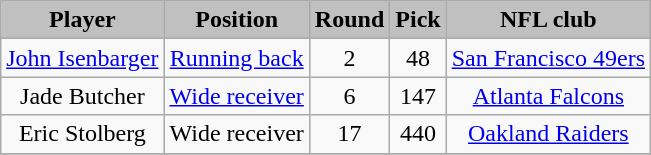<table class="wikitable" style="text-align:center;">
<tr style="background:#C0C0C0;">
<td><strong>Player</strong></td>
<td><strong>Position</strong></td>
<td><strong>Round</strong></td>
<td><strong>Pick</strong></td>
<td><strong>NFL club</strong></td>
</tr>
<tr align="center" bgcolor="">
<td><a href='#'>John Isenbarger</a></td>
<td><a href='#'>Running back</a></td>
<td>2</td>
<td>48</td>
<td><a href='#'>San Francisco 49ers</a></td>
</tr>
<tr align="center" bgcolor="">
<td>Jade Butcher</td>
<td><a href='#'>Wide receiver</a></td>
<td>6</td>
<td>147</td>
<td><a href='#'>Atlanta Falcons</a></td>
</tr>
<tr align="center" bgcolor="">
<td>Eric Stolberg</td>
<td>Wide receiver</td>
<td>17</td>
<td>440</td>
<td><a href='#'>Oakland Raiders</a></td>
</tr>
<tr align="center" bgcolor="">
</tr>
</table>
